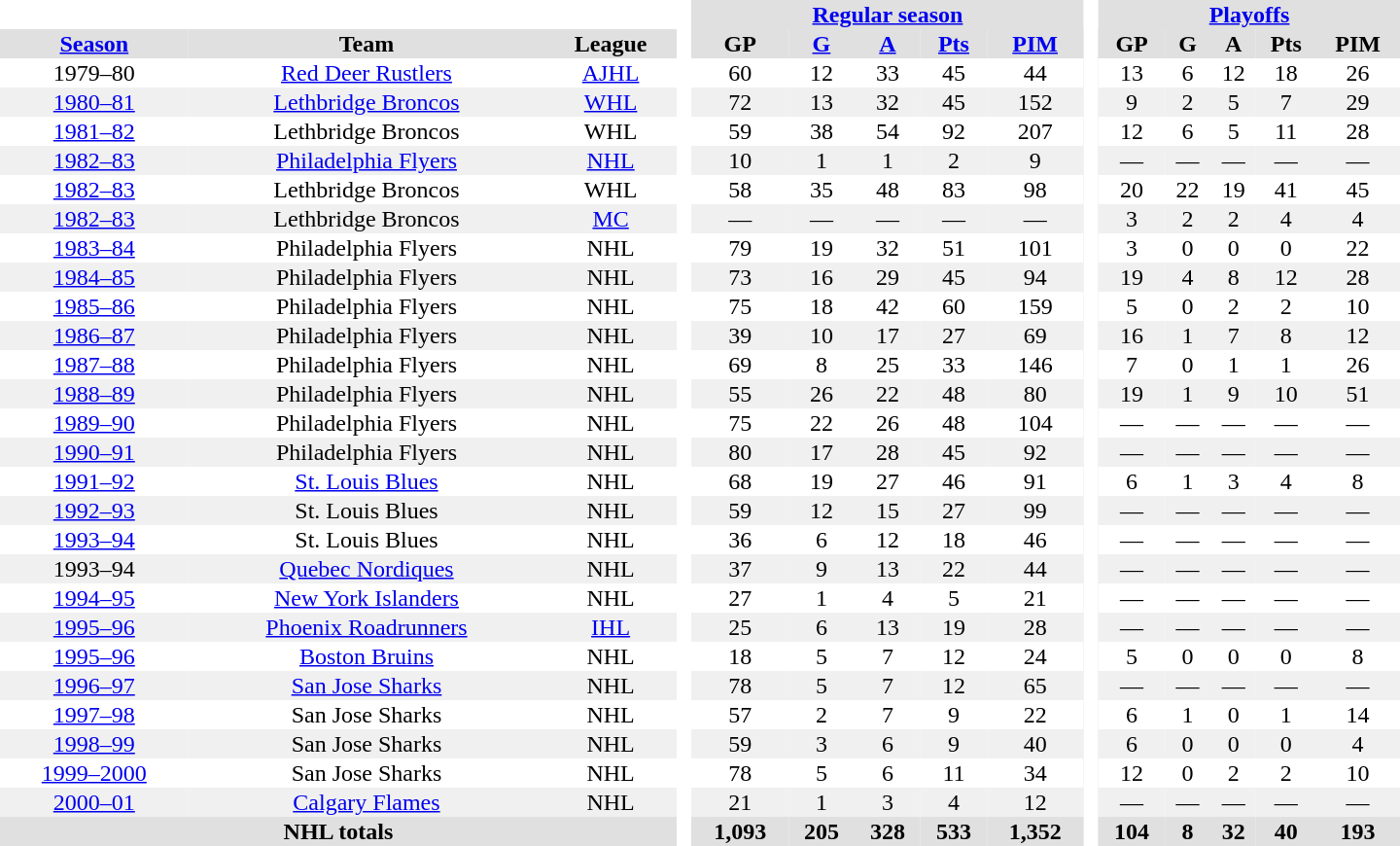<table border="0" cellpadding="1" cellspacing="0" style="text-align:center; width:60em">
<tr bgcolor="#e0e0e0">
<th colspan="3" bgcolor="#ffffff"> </th>
<th rowspan="99" bgcolor="#ffffff"> </th>
<th colspan="5"><a href='#'>Regular season</a></th>
<th rowspan="99" bgcolor="#ffffff"> </th>
<th colspan="5"><a href='#'>Playoffs</a></th>
</tr>
<tr bgcolor="#e0e0e0">
<th><a href='#'>Season</a></th>
<th>Team</th>
<th>League</th>
<th>GP</th>
<th><a href='#'>G</a></th>
<th><a href='#'>A</a></th>
<th><a href='#'>Pts</a></th>
<th><a href='#'>PIM</a></th>
<th>GP</th>
<th>G</th>
<th>A</th>
<th>Pts</th>
<th>PIM</th>
</tr>
<tr>
<td>1979–80</td>
<td><a href='#'>Red Deer Rustlers</a></td>
<td><a href='#'>AJHL</a></td>
<td>60</td>
<td>12</td>
<td>33</td>
<td>45</td>
<td>44</td>
<td>13</td>
<td>6</td>
<td>12</td>
<td>18</td>
<td>26</td>
</tr>
<tr bgcolor="#f0f0f0">
<td><a href='#'>1980–81</a></td>
<td><a href='#'>Lethbridge Broncos</a></td>
<td><a href='#'>WHL</a></td>
<td>72</td>
<td>13</td>
<td>32</td>
<td>45</td>
<td>152</td>
<td>9</td>
<td>2</td>
<td>5</td>
<td>7</td>
<td>29</td>
</tr>
<tr>
<td><a href='#'>1981–82</a></td>
<td>Lethbridge Broncos</td>
<td>WHL</td>
<td>59</td>
<td>38</td>
<td>54</td>
<td>92</td>
<td>207</td>
<td>12</td>
<td>6</td>
<td>5</td>
<td>11</td>
<td>28</td>
</tr>
<tr bgcolor="#f0f0f0">
<td><a href='#'>1982–83</a></td>
<td><a href='#'>Philadelphia Flyers</a></td>
<td><a href='#'>NHL</a></td>
<td>10</td>
<td>1</td>
<td>1</td>
<td>2</td>
<td>9</td>
<td>—</td>
<td>—</td>
<td>—</td>
<td>—</td>
<td>—</td>
</tr>
<tr>
<td><a href='#'>1982–83</a></td>
<td>Lethbridge Broncos</td>
<td>WHL</td>
<td>58</td>
<td>35</td>
<td>48</td>
<td>83</td>
<td>98</td>
<td>20</td>
<td>22</td>
<td>19</td>
<td>41</td>
<td>45</td>
</tr>
<tr bgcolor="#f0f0f0">
<td><a href='#'>1982–83</a></td>
<td>Lethbridge Broncos</td>
<td><a href='#'>MC</a></td>
<td>—</td>
<td>—</td>
<td>—</td>
<td>—</td>
<td>—</td>
<td>3</td>
<td>2</td>
<td>2</td>
<td>4</td>
<td>4</td>
</tr>
<tr>
<td><a href='#'>1983–84</a></td>
<td>Philadelphia Flyers</td>
<td>NHL</td>
<td>79</td>
<td>19</td>
<td>32</td>
<td>51</td>
<td>101</td>
<td>3</td>
<td>0</td>
<td>0</td>
<td>0</td>
<td>22</td>
</tr>
<tr bgcolor="#f0f0f0">
<td><a href='#'>1984–85</a></td>
<td>Philadelphia Flyers</td>
<td>NHL</td>
<td>73</td>
<td>16</td>
<td>29</td>
<td>45</td>
<td>94</td>
<td>19</td>
<td>4</td>
<td>8</td>
<td>12</td>
<td>28</td>
</tr>
<tr>
<td><a href='#'>1985–86</a></td>
<td>Philadelphia Flyers</td>
<td>NHL</td>
<td>75</td>
<td>18</td>
<td>42</td>
<td>60</td>
<td>159</td>
<td>5</td>
<td>0</td>
<td>2</td>
<td>2</td>
<td>10</td>
</tr>
<tr bgcolor="#f0f0f0">
<td><a href='#'>1986–87</a></td>
<td>Philadelphia Flyers</td>
<td>NHL</td>
<td>39</td>
<td>10</td>
<td>17</td>
<td>27</td>
<td>69</td>
<td>16</td>
<td>1</td>
<td>7</td>
<td>8</td>
<td>12</td>
</tr>
<tr>
<td><a href='#'>1987–88</a></td>
<td>Philadelphia Flyers</td>
<td>NHL</td>
<td>69</td>
<td>8</td>
<td>25</td>
<td>33</td>
<td>146</td>
<td>7</td>
<td>0</td>
<td>1</td>
<td>1</td>
<td>26</td>
</tr>
<tr bgcolor="#f0f0f0">
<td><a href='#'>1988–89</a></td>
<td>Philadelphia Flyers</td>
<td>NHL</td>
<td>55</td>
<td>26</td>
<td>22</td>
<td>48</td>
<td>80</td>
<td>19</td>
<td>1</td>
<td>9</td>
<td>10</td>
<td>51</td>
</tr>
<tr>
<td><a href='#'>1989–90</a></td>
<td>Philadelphia Flyers</td>
<td>NHL</td>
<td>75</td>
<td>22</td>
<td>26</td>
<td>48</td>
<td>104</td>
<td>—</td>
<td>—</td>
<td>—</td>
<td>—</td>
<td>—</td>
</tr>
<tr bgcolor="#f0f0f0">
<td><a href='#'>1990–91</a></td>
<td>Philadelphia Flyers</td>
<td>NHL</td>
<td>80</td>
<td>17</td>
<td>28</td>
<td>45</td>
<td>92</td>
<td>—</td>
<td>—</td>
<td>—</td>
<td>—</td>
<td>—</td>
</tr>
<tr>
<td><a href='#'>1991–92</a></td>
<td><a href='#'>St. Louis Blues</a></td>
<td>NHL</td>
<td>68</td>
<td>19</td>
<td>27</td>
<td>46</td>
<td>91</td>
<td>6</td>
<td>1</td>
<td>3</td>
<td>4</td>
<td>8</td>
</tr>
<tr bgcolor="#f0f0f0">
<td><a href='#'>1992–93</a></td>
<td>St. Louis Blues</td>
<td>NHL</td>
<td>59</td>
<td>12</td>
<td>15</td>
<td>27</td>
<td>99</td>
<td>—</td>
<td>—</td>
<td>—</td>
<td>—</td>
<td>—</td>
</tr>
<tr>
<td><a href='#'>1993–94</a></td>
<td>St. Louis Blues</td>
<td>NHL</td>
<td>36</td>
<td>6</td>
<td>12</td>
<td>18</td>
<td>46</td>
<td>—</td>
<td>—</td>
<td>—</td>
<td>—</td>
<td>—</td>
</tr>
<tr bgcolor="#f0f0f0">
<td>1993–94</td>
<td><a href='#'>Quebec Nordiques</a></td>
<td>NHL</td>
<td>37</td>
<td>9</td>
<td>13</td>
<td>22</td>
<td>44</td>
<td>—</td>
<td>—</td>
<td>—</td>
<td>—</td>
<td>—</td>
</tr>
<tr>
<td><a href='#'>1994–95</a></td>
<td><a href='#'>New York Islanders</a></td>
<td>NHL</td>
<td>27</td>
<td>1</td>
<td>4</td>
<td>5</td>
<td>21</td>
<td>—</td>
<td>—</td>
<td>—</td>
<td>—</td>
<td>—</td>
</tr>
<tr bgcolor="#f0f0f0">
<td><a href='#'>1995–96</a></td>
<td><a href='#'>Phoenix Roadrunners</a></td>
<td><a href='#'>IHL</a></td>
<td>25</td>
<td>6</td>
<td>13</td>
<td>19</td>
<td>28</td>
<td>—</td>
<td>—</td>
<td>—</td>
<td>—</td>
<td>—</td>
</tr>
<tr>
<td><a href='#'>1995–96</a></td>
<td><a href='#'>Boston Bruins</a></td>
<td>NHL</td>
<td>18</td>
<td>5</td>
<td>7</td>
<td>12</td>
<td>24</td>
<td>5</td>
<td>0</td>
<td>0</td>
<td>0</td>
<td>8</td>
</tr>
<tr bgcolor="#f0f0f0">
<td><a href='#'>1996–97</a></td>
<td><a href='#'>San Jose Sharks</a></td>
<td>NHL</td>
<td>78</td>
<td>5</td>
<td>7</td>
<td>12</td>
<td>65</td>
<td>—</td>
<td>—</td>
<td>—</td>
<td>—</td>
<td>—</td>
</tr>
<tr>
<td><a href='#'>1997–98</a></td>
<td>San Jose Sharks</td>
<td>NHL</td>
<td>57</td>
<td>2</td>
<td>7</td>
<td>9</td>
<td>22</td>
<td>6</td>
<td>1</td>
<td>0</td>
<td>1</td>
<td>14</td>
</tr>
<tr bgcolor="#f0f0f0">
<td><a href='#'>1998–99</a></td>
<td>San Jose Sharks</td>
<td>NHL</td>
<td>59</td>
<td>3</td>
<td>6</td>
<td>9</td>
<td>40</td>
<td>6</td>
<td>0</td>
<td>0</td>
<td>0</td>
<td>4</td>
</tr>
<tr>
<td><a href='#'>1999–2000</a></td>
<td>San Jose Sharks</td>
<td>NHL</td>
<td>78</td>
<td>5</td>
<td>6</td>
<td>11</td>
<td>34</td>
<td>12</td>
<td>0</td>
<td>2</td>
<td>2</td>
<td>10</td>
</tr>
<tr bgcolor="#f0f0f0">
<td><a href='#'>2000–01</a></td>
<td><a href='#'>Calgary Flames</a></td>
<td>NHL</td>
<td>21</td>
<td>1</td>
<td>3</td>
<td>4</td>
<td>12</td>
<td>—</td>
<td>—</td>
<td>—</td>
<td>—</td>
<td>—</td>
</tr>
<tr bgcolor="#e0e0e0">
<th colspan="3">NHL totals</th>
<th>1,093</th>
<th>205</th>
<th>328</th>
<th>533</th>
<th>1,352</th>
<th>104</th>
<th>8</th>
<th>32</th>
<th>40</th>
<th>193</th>
</tr>
</table>
